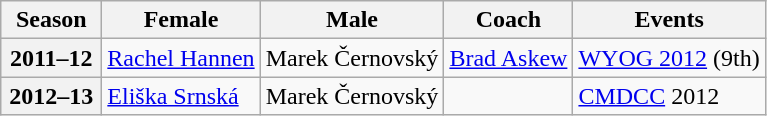<table class="wikitable">
<tr>
<th scope="col" width=60>Season</th>
<th scope="col">Female</th>
<th scope="col">Male</th>
<th scope="col">Coach</th>
<th scope="col">Events</th>
</tr>
<tr>
<th scope="row">2011–12</th>
<td> <a href='#'>Rachel Hannen</a></td>
<td> Marek Černovský</td>
<td><a href='#'>Brad Askew</a></td>
<td><a href='#'>WYOG 2012</a> (9th)</td>
</tr>
<tr>
<th scope="row">2012–13</th>
<td><a href='#'>Eliška Srnská</a></td>
<td>Marek Černovský</td>
<td></td>
<td><a href='#'>CMDCC</a> 2012 </td>
</tr>
</table>
